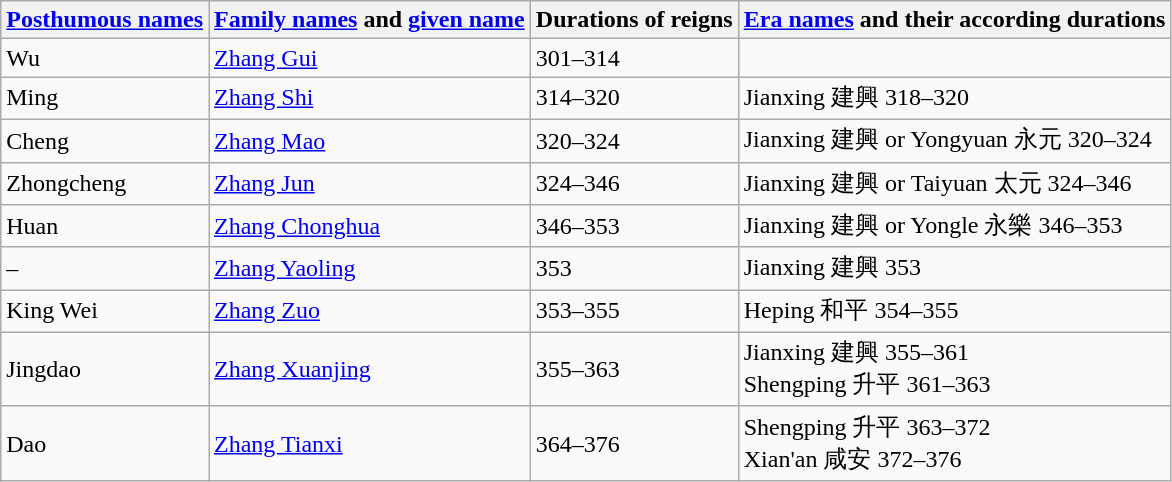<table class="wikitable">
<tr>
<th><a href='#'>Posthumous names</a></th>
<th><a href='#'>Family names</a> and <a href='#'>given name</a></th>
<th>Durations of reigns</th>
<th><a href='#'>Era names</a> and their according durations</th>
</tr>
<tr>
<td>Wu</td>
<td><a href='#'>Zhang Gui</a></td>
<td>301–314</td>
<td></td>
</tr>
<tr>
<td>Ming</td>
<td><a href='#'>Zhang Shi</a></td>
<td>314–320</td>
<td>Jianxing 建興 318–320</td>
</tr>
<tr>
<td>Cheng</td>
<td><a href='#'>Zhang Mao</a></td>
<td>320–324</td>
<td>Jianxing 建興 or Yongyuan 永元 320–324</td>
</tr>
<tr>
<td>Zhongcheng</td>
<td><a href='#'>Zhang Jun</a></td>
<td>324–346</td>
<td>Jianxing 建興 or Taiyuan 太元 324–346</td>
</tr>
<tr>
<td>Huan</td>
<td><a href='#'>Zhang Chonghua</a></td>
<td>346–353</td>
<td>Jianxing 建興 or Yongle 永樂 346–353</td>
</tr>
<tr>
<td>–</td>
<td><a href='#'>Zhang Yaoling</a></td>
<td>353</td>
<td>Jianxing 建興 353</td>
</tr>
<tr>
<td>King Wei</td>
<td><a href='#'>Zhang Zuo</a></td>
<td>353–355</td>
<td>Heping 和平 354–355</td>
</tr>
<tr>
<td>Jingdao</td>
<td><a href='#'>Zhang Xuanjing</a></td>
<td>355–363</td>
<td>Jianxing 建興 355–361<br>Shengping 升平 361–363</td>
</tr>
<tr>
<td>Dao</td>
<td><a href='#'>Zhang Tianxi</a></td>
<td>364–376</td>
<td>Shengping 升平 363–372<br>Xian'an 咸安 372–376</td>
</tr>
</table>
